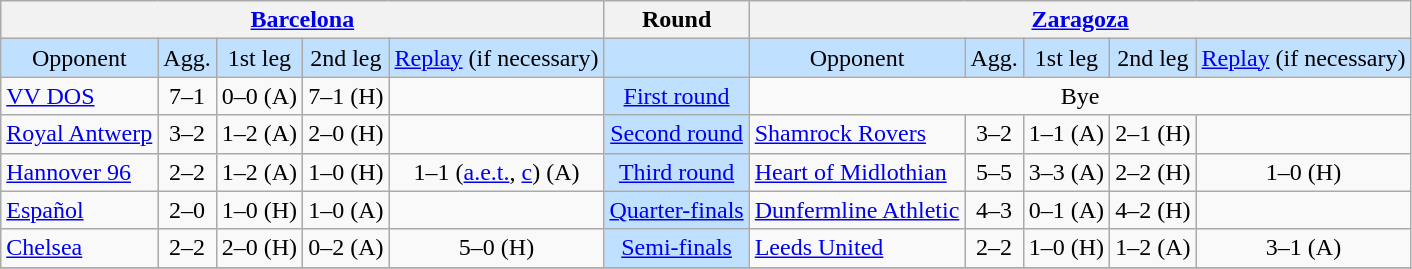<table class="wikitable" style="text-align:center">
<tr>
<th colspan=5><a href='#'>Barcelona</a></th>
<th>Round</th>
<th colspan=5><a href='#'>Zaragoza</a></th>
</tr>
<tr bgcolor=#cle0ff>
<td>Opponent</td>
<td>Agg.</td>
<td>1st leg</td>
<td>2nd leg</td>
<td><a href='#'>Replay</a> (if necessary)</td>
<td></td>
<td>Opponent</td>
<td>Agg.</td>
<td>1st leg</td>
<td>2nd leg</td>
<td><a href='#'>Replay</a> (if necessary)</td>
</tr>
<tr>
<td align=left> <a href='#'>VV DOS</a></td>
<td>7–1</td>
<td>0–0 (A)</td>
<td>7–1 (H)</td>
<td></td>
<td bgcolor=#cle0ff><a href='#'>First round</a></td>
<td colspan=5>Bye</td>
</tr>
<tr>
<td align=left> <a href='#'>Royal Antwerp</a></td>
<td>3–2</td>
<td>1–2 (A)</td>
<td>2–0 (H)</td>
<td></td>
<td bgcolor=#cle0ff><a href='#'>Second round</a></td>
<td align=left> <a href='#'>Shamrock Rovers</a></td>
<td>3–2</td>
<td>1–1 (A)</td>
<td>2–1 (H)</td>
<td></td>
</tr>
<tr>
<td align=left> <a href='#'>Hannover 96</a></td>
<td>2–2</td>
<td>1–2 (A)</td>
<td>1–0 (H)</td>
<td>1–1 (<a href='#'>a.e.t.</a>, <a href='#'>c</a>) (A)</td>
<td bgcolor=#c1e0ff><a href='#'>Third round</a></td>
<td align=left> <a href='#'>Heart of Midlothian</a></td>
<td>5–5</td>
<td>3–3 (A)</td>
<td>2–2 (H)</td>
<td>1–0 (H)</td>
</tr>
<tr>
<td align=left> <a href='#'>Español</a> </td>
<td>2–0</td>
<td>1–0 (H)</td>
<td>1–0 (A)</td>
<td></td>
<td bgcolor=#cle0ff><a href='#'>Quarter-finals</a></td>
<td align=left> <a href='#'>Dunfermline Athletic</a></td>
<td>4–3</td>
<td>0–1 (A)</td>
<td>4–2 (H)</td>
<td></td>
</tr>
<tr>
<td align=left> <a href='#'>Chelsea</a></td>
<td>2–2</td>
<td>2–0 (H)</td>
<td>0–2 (A)</td>
<td>5–0 (H)</td>
<td bgcolor=#cle0ff><a href='#'>Semi-finals</a></td>
<td align=left> <a href='#'>Leeds United</a></td>
<td>2–2</td>
<td>1–0 (H)</td>
<td>1–2 (A)</td>
<td>3–1 (A)</td>
</tr>
<tr>
</tr>
</table>
